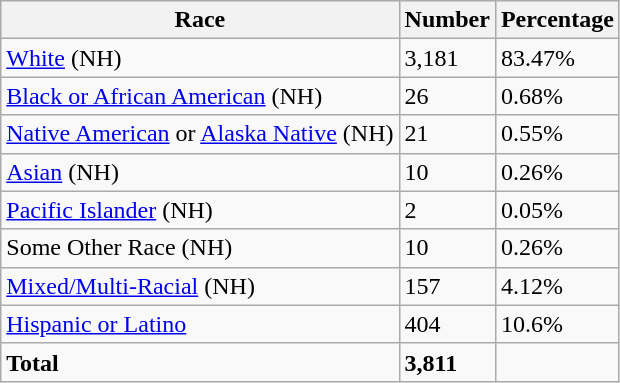<table class="wikitable">
<tr>
<th>Race</th>
<th>Number</th>
<th>Percentage</th>
</tr>
<tr>
<td><a href='#'>White</a> (NH)</td>
<td>3,181</td>
<td>83.47%</td>
</tr>
<tr>
<td><a href='#'>Black or African American</a> (NH)</td>
<td>26</td>
<td>0.68%</td>
</tr>
<tr>
<td><a href='#'>Native American</a> or <a href='#'>Alaska Native</a> (NH)</td>
<td>21</td>
<td>0.55%</td>
</tr>
<tr>
<td><a href='#'>Asian</a> (NH)</td>
<td>10</td>
<td>0.26%</td>
</tr>
<tr>
<td><a href='#'>Pacific Islander</a> (NH)</td>
<td>2</td>
<td>0.05%</td>
</tr>
<tr>
<td>Some Other Race (NH)</td>
<td>10</td>
<td>0.26%</td>
</tr>
<tr>
<td><a href='#'>Mixed/Multi-Racial</a> (NH)</td>
<td>157</td>
<td>4.12%</td>
</tr>
<tr>
<td><a href='#'>Hispanic or Latino</a></td>
<td>404</td>
<td>10.6%</td>
</tr>
<tr>
<td><strong>Total</strong></td>
<td><strong>3,811</strong></td>
<td></td>
</tr>
</table>
